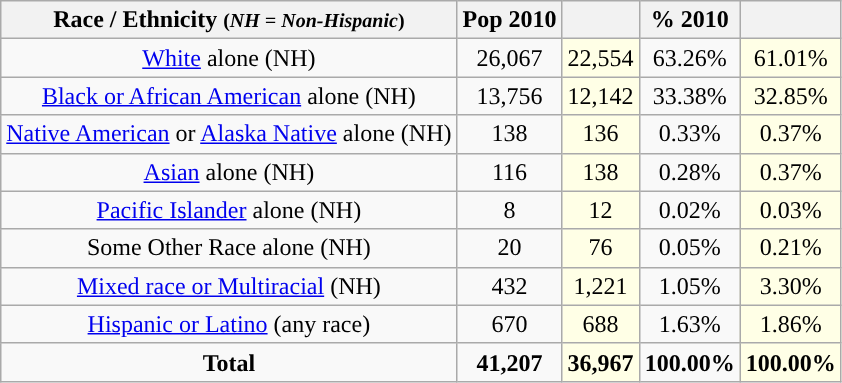<table class="wikitable" style="text-align:center;">
<tr>
<th>Race / Ethnicity <small>(<em>NH = Non-Hispanic</em>)</small></th>
<th>Pop 2010</th>
<th></th>
<th>% 2010</th>
<th></th>
</tr>
<tr>
<td><a href='#'>White</a> alone (NH)</td>
<td>26,067</td>
<td style='background: #ffffe6;'>22,554</td>
<td>63.26%</td>
<td style='background: #ffffe6;'>61.01%</td>
</tr>
<tr>
<td><a href='#'>Black or African American</a> alone (NH)</td>
<td>13,756</td>
<td style='background: #ffffe6;'>12,142</td>
<td>33.38%</td>
<td style='background: #ffffe6;'>32.85%</td>
</tr>
<tr>
<td><a href='#'>Native American</a> or <a href='#'>Alaska Native</a> alone (NH)</td>
<td>138</td>
<td style='background: #ffffe6;'>136</td>
<td>0.33%</td>
<td style='background: #ffffe6;'>0.37%</td>
</tr>
<tr>
<td><a href='#'>Asian</a> alone (NH)</td>
<td>116</td>
<td style='background: #ffffe6;'>138</td>
<td>0.28%</td>
<td style='background: #ffffe6;'>0.37%</td>
</tr>
<tr>
<td><a href='#'>Pacific Islander</a> alone (NH)</td>
<td>8</td>
<td style='background: #ffffe6;'>12</td>
<td>0.02%</td>
<td style='background: #ffffe6;'>0.03%</td>
</tr>
<tr>
<td>Some Other Race alone (NH)</td>
<td>20</td>
<td style='background: #ffffe6;'>76</td>
<td>0.05%</td>
<td style='background: #ffffe6;'>0.21%</td>
</tr>
<tr>
<td><a href='#'>Mixed race or Multiracial</a> (NH)</td>
<td>432</td>
<td style='background: #ffffe6;'>1,221</td>
<td>1.05%</td>
<td style='background: #ffffe6;'>3.30%</td>
</tr>
<tr>
<td><a href='#'>Hispanic or Latino</a> (any race)</td>
<td>670</td>
<td style='background: #ffffe6;'>688</td>
<td>1.63%</td>
<td style='background: #ffffe6;'>1.86%</td>
</tr>
<tr>
<td><strong>Total</strong></td>
<td><strong>41,207</strong></td>
<td style='background: #ffffe6;'><strong>36,967</strong></td>
<td><strong>100.00%</strong></td>
<td style='background: #ffffe6;'><strong>100.00%</strong></td>
</tr>
</table>
